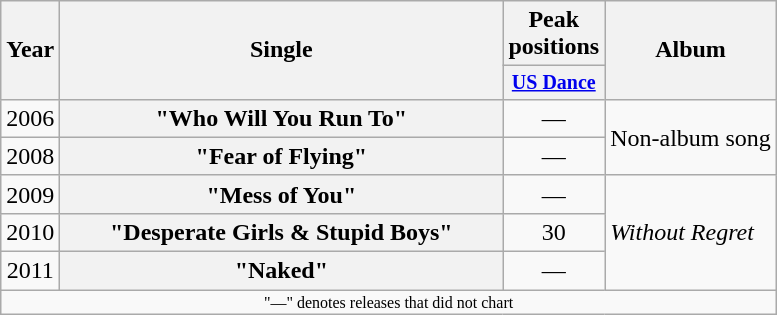<table class="wikitable plainrowheaders" style="text-align:center;">
<tr>
<th rowspan="2">Year</th>
<th rowspan="2" style="width:18em;">Single</th>
<th>Peak positions</th>
<th rowspan="2">Album</th>
</tr>
<tr style="font-size:smaller;">
<th style="width:40px;"><a href='#'>US Dance</a><br></th>
</tr>
<tr>
<td>2006</td>
<th scope="row">"Who Will You Run To"</th>
<td>—</td>
<td style="text-align:left;" rowspan="2">Non-album song</td>
</tr>
<tr>
<td>2008</td>
<th scope="row">"Fear of Flying"</th>
<td>—</td>
</tr>
<tr>
<td>2009</td>
<th scope="row">"Mess of You"</th>
<td>—</td>
<td style="text-align:left;" rowspan="3"><em>Without Regret</em></td>
</tr>
<tr>
<td>2010</td>
<th scope="row">"Desperate Girls & Stupid Boys"</th>
<td>30</td>
</tr>
<tr>
<td>2011</td>
<th scope="row">"Naked"</th>
<td>—</td>
</tr>
<tr>
<td colspan="10" style="font-size:8pt">"—" denotes releases that did not chart</td>
</tr>
</table>
